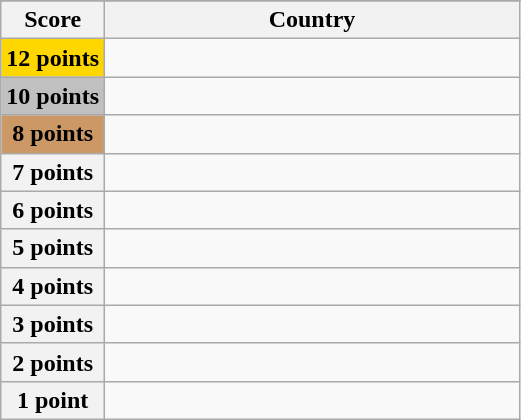<table class="wikitable">
<tr>
</tr>
<tr>
<th scope="col" width="20%">Score</th>
<th scope="col">Country</th>
</tr>
<tr>
<th scope="row" style="background:gold">12 points</th>
<td></td>
</tr>
<tr>
<th scope="row" style="background:silver">10 points</th>
<td></td>
</tr>
<tr>
<th scope="row" style="background:#CC9966">8 points</th>
<td></td>
</tr>
<tr>
<th scope="row">7 points</th>
<td></td>
</tr>
<tr>
<th scope="row">6 points</th>
<td></td>
</tr>
<tr>
<th scope="row">5 points</th>
<td></td>
</tr>
<tr>
<th scope="row">4 points</th>
<td></td>
</tr>
<tr>
<th scope="row">3 points</th>
<td></td>
</tr>
<tr>
<th scope="row">2 points</th>
<td></td>
</tr>
<tr>
<th scope="row">1 point</th>
<td></td>
</tr>
</table>
